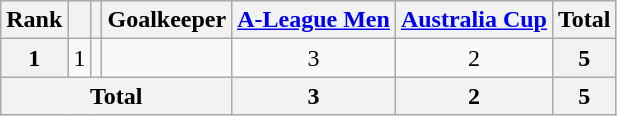<table class="wikitable" style="text-align:center">
<tr>
<th>Rank</th>
<th></th>
<th></th>
<th>Goalkeeper</th>
<th><a href='#'>A-League Men</a></th>
<th><a href='#'>Australia Cup</a></th>
<th>Total</th>
</tr>
<tr>
<th>1</th>
<td>1</td>
<td></td>
<td align="left"></td>
<td>3</td>
<td>2</td>
<th>5</th>
</tr>
<tr>
<th colspan="4">Total</th>
<th>3</th>
<th>2</th>
<th>5</th>
</tr>
</table>
